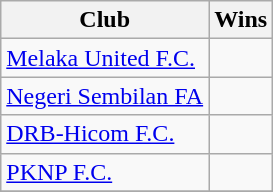<table class="wikitable sortable">
<tr>
<th>Club</th>
<th>Wins</th>
</tr>
<tr>
<td><a href='#'>Melaka United F.C.</a></td>
<td align="center"></td>
</tr>
<tr>
<td><a href='#'>Negeri Sembilan FA</a></td>
<td align="center"></td>
</tr>
<tr>
<td><a href='#'>DRB-Hicom F.C.</a></td>
<td align="center"></td>
</tr>
<tr>
<td><a href='#'>PKNP F.C.</a></td>
<td align="center"></td>
</tr>
<tr>
</tr>
</table>
